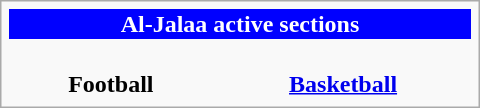<table class="infobox" style="width: 20em; font-size: 95%em;">
<tr style="color:#FFFFFF; background:#0000FF; text-align:center;">
<th colspan="3">Al-Jalaa active sections</th>
</tr>
<tr style="text-align: center">
<td><br><strong>Football</strong></td>
<td><br><strong><a href='#'>Basketball</a></strong></td>
</tr>
</table>
